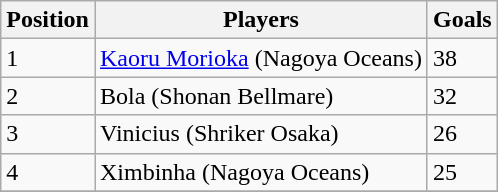<table class="wikitable">
<tr>
<th>Position</th>
<th>Players</th>
<th>Goals</th>
</tr>
<tr>
<td>1</td>
<td> <a href='#'>Kaoru Morioka</a> (Nagoya Oceans)</td>
<td>38</td>
</tr>
<tr>
<td>2</td>
<td> Bola (Shonan Bellmare)</td>
<td>32</td>
</tr>
<tr>
<td>3</td>
<td> Vinicius (Shriker Osaka)</td>
<td>26</td>
</tr>
<tr>
<td>4</td>
<td> Ximbinha (Nagoya Oceans)</td>
<td>25</td>
</tr>
<tr>
</tr>
</table>
